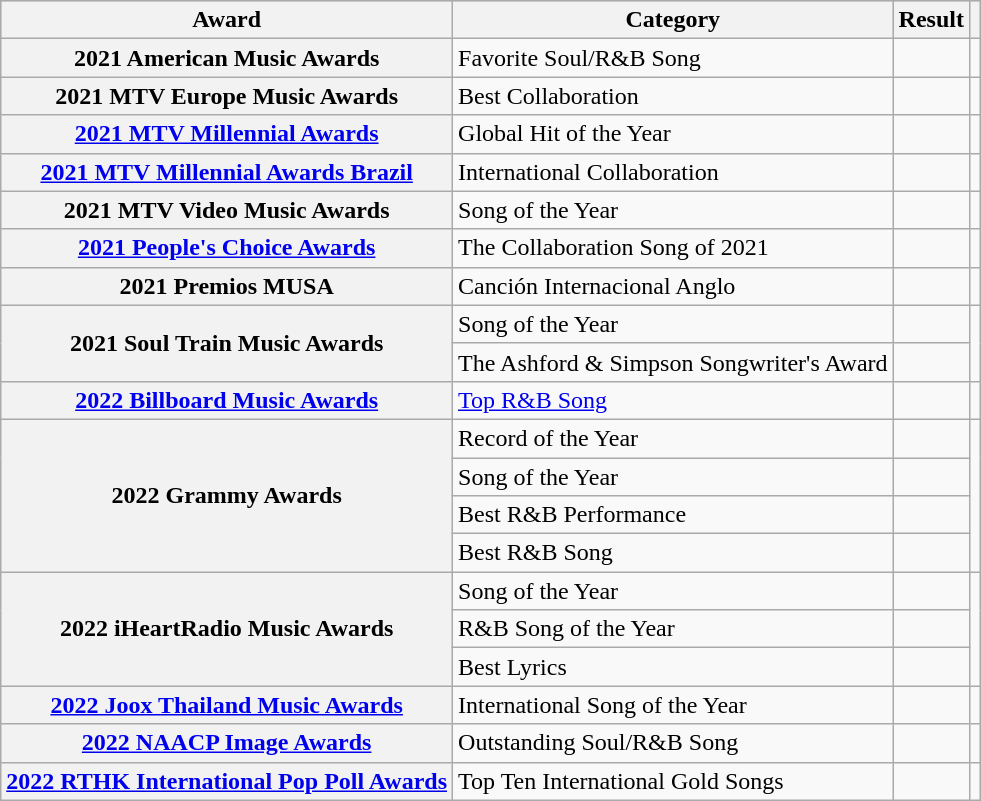<table class="wikitable plainrowheaders sortable">
<tr style="background:#ccc; text-align:center;">
<th scope="col">Award</th>
<th scope="col">Category</th>
<th scope="col">Result</th>
<th scope="col" class="unsortable"></th>
</tr>
<tr>
<th scope="row">2021 American Music Awards</th>
<td>Favorite Soul/R&B Song</td>
<td></td>
<td style="text-align:center;"></td>
</tr>
<tr>
<th scope="row">2021 MTV Europe Music Awards</th>
<td>Best Collaboration</td>
<td></td>
<td style="text-align:center;"></td>
</tr>
<tr>
<th scope="row"><a href='#'>2021 MTV Millennial Awards</a></th>
<td>Global Hit of the Year</td>
<td></td>
<td style="text-align:center;"></td>
</tr>
<tr>
<th scope="row"><a href='#'>2021 MTV Millennial Awards Brazil</a></th>
<td>International Collaboration</td>
<td></td>
<td style="text-align:center;"></td>
</tr>
<tr>
<th scope="row">2021 MTV Video Music Awards</th>
<td>Song of the Year</td>
<td></td>
<td style="text-align:center;"></td>
</tr>
<tr>
<th scope="row"><a href='#'>2021 People's Choice Awards</a></th>
<td>The Collaboration Song of 2021</td>
<td></td>
<td style="text-align:center;"></td>
</tr>
<tr>
<th scope="row">2021 Premios MUSA</th>
<td>Canción Internacional Anglo</td>
<td></td>
<td style="text-align:center;"></td>
</tr>
<tr>
<th scope="row" rowspan="2">2021 Soul Train Music Awards</th>
<td>Song of the Year</td>
<td></td>
<td rowspan="2" style="text-align:center;"></td>
</tr>
<tr>
<td>The Ashford & Simpson Songwriter's Award</td>
<td></td>
</tr>
<tr>
<th scope="row"><a href='#'>2022 Billboard Music Awards</a></th>
<td><a href='#'>Top R&B Song</a></td>
<td></td>
<td style="text-align:center;"></td>
</tr>
<tr>
<th scope="row" rowspan="4">2022 Grammy Awards</th>
<td>Record of the Year</td>
<td></td>
<td rowspan="4" style="text-align:center;"></td>
</tr>
<tr>
<td>Song of the Year</td>
<td></td>
</tr>
<tr>
<td>Best R&B Performance</td>
<td></td>
</tr>
<tr>
<td>Best R&B Song</td>
<td></td>
</tr>
<tr>
<th scope="row" rowspan="3">2022 iHeartRadio Music Awards</th>
<td>Song of the Year</td>
<td></td>
<td rowspan="3" style="text-align:center;"></td>
</tr>
<tr>
<td>R&B Song of the Year</td>
<td></td>
</tr>
<tr>
<td>Best Lyrics</td>
<td></td>
</tr>
<tr>
<th scope="row"><a href='#'>2022 Joox Thailand Music Awards</a></th>
<td>International Song of the Year</td>
<td></td>
<td style="text-align:center;"></td>
</tr>
<tr>
<th scope="row"><a href='#'>2022 NAACP Image Awards</a></th>
<td>Outstanding Soul/R&B Song</td>
<td></td>
<td style="text-align:center;"></td>
</tr>
<tr>
<th scope="row"><a href='#'>2022 RTHK International Pop Poll Awards</a></th>
<td>Top Ten International Gold Songs</td>
<td></td>
<td style="text-align:center;"></td>
</tr>
</table>
